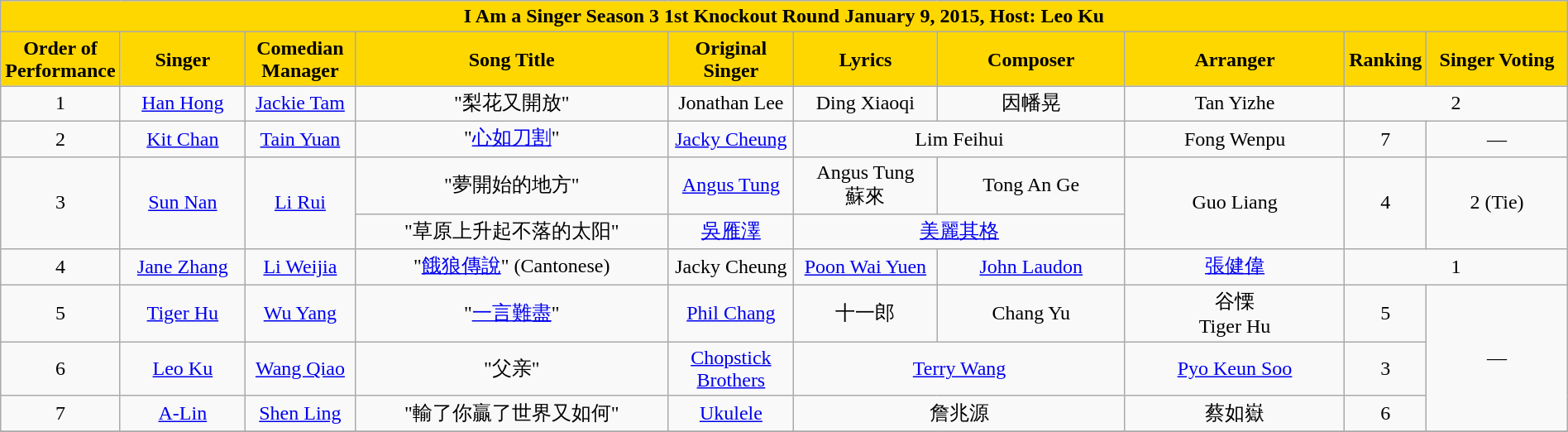<table class="wikitable sortable mw-collapsible" width="100%" style="text-align:center">
<tr align=center style="background:gold">
<td colspan="10"><div><strong>I Am a Singer Season 3 1st Knockout Round January 9, 2015, Host: Leo Ku</strong></div></td>
</tr>
<tr align=center style="background:gold">
<td style="width:7%"><strong>Order of Performance</strong></td>
<td style="width:8%"><strong>Singer</strong></td>
<td style="width:7%"><strong>Comedian Manager</strong></td>
<td style="width:20%"><strong>Song Title</strong></td>
<td style="width:8%"><strong>Original Singer</strong></td>
<td style=width:10%"><strong>Lyrics</strong></td>
<td style="width:12%"><strong>Composer</strong></td>
<td style="width:14%"><strong>Arranger</strong></td>
<td style="width:5%"><strong>Ranking</strong></td>
<td style="width:9%"><strong>Singer Voting</strong></td>
</tr>
<tr>
<td>1</td>
<td><a href='#'>Han Hong</a></td>
<td><a href='#'>Jackie Tam</a></td>
<td>"梨花又開放"</td>
<td>Jonathan Lee</td>
<td>Ding Xiaoqi</td>
<td>因幡晃</td>
<td>Tan Yizhe</td>
<td colspan="2">2</td>
</tr>
<tr>
<td>2</td>
<td><a href='#'>Kit Chan</a></td>
<td><a href='#'>Tain Yuan</a></td>
<td>"<a href='#'>心如刀割</a>"</td>
<td><a href='#'>Jacky Cheung</a></td>
<td colspan="2">Lim Feihui</td>
<td>Fong Wenpu</td>
<td>7</td>
<td>—</td>
</tr>
<tr>
<td rowspan="2">3</td>
<td rowspan="2"><a href='#'>Sun Nan</a></td>
<td rowspan="2"><a href='#'>Li Rui</a></td>
<td>"夢開始的地方"</td>
<td><a href='#'>Angus Tung</a></td>
<td>Angus Tung<br>蘇來</td>
<td>Tong An Ge</td>
<td rowspan="2">Guo Liang</td>
<td rowspan="2">4</td>
<td rowspan="2">2 (Tie)</td>
</tr>
<tr>
<td>"草原上升起不落的太阳"</td>
<td><a href='#'>吳雁澤</a></td>
<td colspan="2"><a href='#'>美麗其格</a></td>
</tr>
<tr>
<td>4</td>
<td><a href='#'>Jane Zhang</a></td>
<td><a href='#'>Li Weijia</a></td>
<td>"<a href='#'>餓狼傳說</a>" (Cantonese)</td>
<td>Jacky Cheung</td>
<td><a href='#'>Poon Wai Yuen</a></td>
<td><a href='#'>John Laudon</a></td>
<td><a href='#'>張健偉</a></td>
<td colspan="2">1</td>
</tr>
<tr>
<td>5</td>
<td><a href='#'>Tiger Hu</a></td>
<td><a href='#'>Wu Yang</a></td>
<td>"<a href='#'>一言難盡</a>"</td>
<td><a href='#'>Phil Chang</a></td>
<td>十一郎</td>
<td>Chang Yu</td>
<td>谷慄<br>Tiger Hu</td>
<td>5</td>
<td rowspan="3">—</td>
</tr>
<tr>
<td>6</td>
<td><a href='#'>Leo Ku</a></td>
<td><a href='#'>Wang Qiao</a></td>
<td>"父亲"</td>
<td><a href='#'>Chopstick Brothers</a></td>
<td colspan="2"><a href='#'>Terry Wang</a></td>
<td><a href='#'>Pyo Keun Soo</a></td>
<td>3</td>
</tr>
<tr>
<td>7</td>
<td><a href='#'>A-Lin</a></td>
<td><a href='#'>Shen Ling</a></td>
<td>"輸了你贏了世界又如何"</td>
<td><a href='#'>Ukulele</a></td>
<td colspan="2">詹兆源</td>
<td>蔡如嶽</td>
<td>6</td>
</tr>
<tr>
</tr>
</table>
